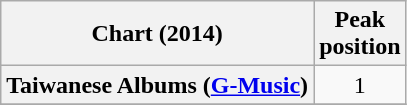<table class="wikitable plainrowheaders">
<tr>
<th>Chart (2014)</th>
<th>Peak<br>position</th>
</tr>
<tr>
<th scope="row">Taiwanese Albums (<a href='#'>G-Music</a>)</th>
<td style="text-align:center;">1</td>
</tr>
<tr>
</tr>
</table>
